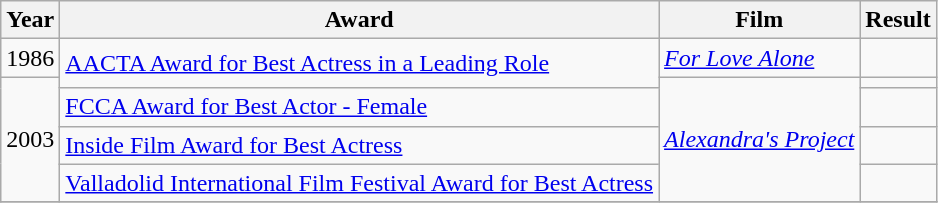<table class="wikitable">
<tr>
<th>Year</th>
<th>Award</th>
<th>Film</th>
<th>Result</th>
</tr>
<tr>
<td>1986</td>
<td rowspan=2><a href='#'>AACTA Award for Best Actress in a Leading Role</a></td>
<td><em><a href='#'>For Love Alone</a></em></td>
<td></td>
</tr>
<tr>
<td rowspan=4>2003</td>
<td rowspan=4><em><a href='#'>Alexandra's Project</a></em></td>
<td></td>
</tr>
<tr>
<td><a href='#'>FCCA Award for Best Actor - Female</a></td>
<td></td>
</tr>
<tr>
<td><a href='#'>Inside Film Award for Best Actress</a></td>
<td></td>
</tr>
<tr>
<td><a href='#'>Valladolid International Film Festival Award for Best Actress</a></td>
<td></td>
</tr>
<tr>
</tr>
</table>
